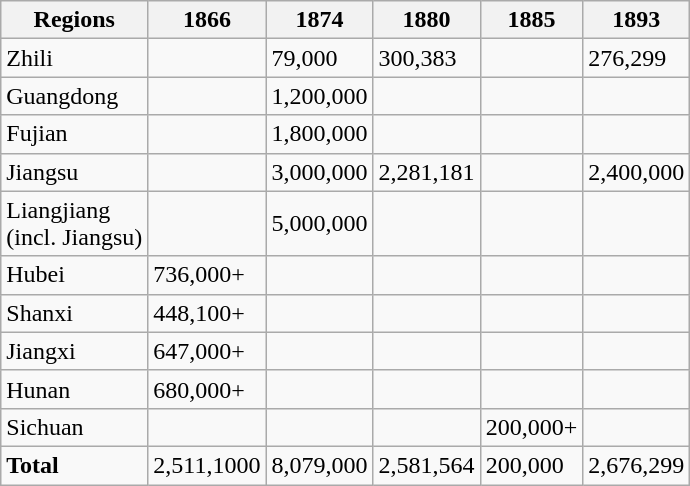<table class="wikitable">
<tr>
<th>Regions</th>
<th>1866</th>
<th>1874</th>
<th>1880</th>
<th>1885</th>
<th>1893</th>
</tr>
<tr>
<td>Zhili</td>
<td></td>
<td>79,000</td>
<td>300,383</td>
<td></td>
<td>276,299</td>
</tr>
<tr>
<td>Guangdong</td>
<td></td>
<td>1,200,000</td>
<td></td>
<td></td>
<td></td>
</tr>
<tr>
<td>Fujian</td>
<td></td>
<td>1,800,000</td>
<td></td>
<td></td>
<td></td>
</tr>
<tr>
<td>Jiangsu</td>
<td></td>
<td>3,000,000</td>
<td>2,281,181</td>
<td></td>
<td>2,400,000</td>
</tr>
<tr>
<td>Liangjiang<br>(incl. Jiangsu)</td>
<td></td>
<td>5,000,000</td>
<td></td>
<td></td>
<td></td>
</tr>
<tr>
<td>Hubei</td>
<td>736,000+</td>
<td></td>
<td></td>
<td></td>
<td></td>
</tr>
<tr>
<td>Shanxi</td>
<td>448,100+</td>
<td></td>
<td></td>
<td></td>
<td></td>
</tr>
<tr>
<td>Jiangxi</td>
<td>647,000+</td>
<td></td>
<td></td>
<td></td>
<td></td>
</tr>
<tr>
<td>Hunan</td>
<td>680,000+</td>
<td></td>
<td></td>
<td></td>
<td></td>
</tr>
<tr>
<td>Sichuan</td>
<td></td>
<td></td>
<td></td>
<td>200,000+</td>
<td></td>
</tr>
<tr>
<td><strong>Total</strong></td>
<td>2,511,1000</td>
<td>8,079,000</td>
<td>2,581,564</td>
<td>200,000</td>
<td>2,676,299</td>
</tr>
</table>
